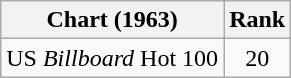<table class="wikitable">
<tr>
<th align="left">Chart (1963)</th>
<th style="text-align:center;">Rank</th>
</tr>
<tr>
<td>US <em>Billboard</em> Hot 100</td>
<td style="text-align:center;">20</td>
</tr>
</table>
